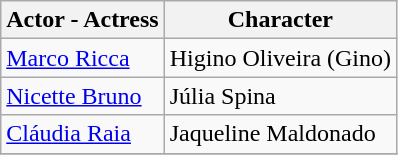<table class="wikitable sortable">
<tr>
<th>Actor - Actress</th>
<th>Character</th>
</tr>
<tr>
<td><a href='#'>Marco Ricca</a></td>
<td>Higino Oliveira (Gino)</td>
</tr>
<tr>
<td><a href='#'>Nicette Bruno</a></td>
<td>Júlia Spina</td>
</tr>
<tr>
<td><a href='#'>Cláudia Raia</a></td>
<td>Jaqueline Maldonado</td>
</tr>
<tr>
</tr>
</table>
